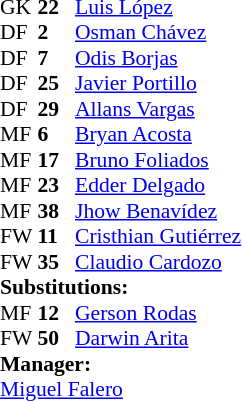<table style = "font-size: 90%" cellspacing = "0" cellpadding = "0">
<tr>
<td colspan = 4></td>
</tr>
<tr>
<th style="width:25px;"></th>
<th style="width:25px;"></th>
</tr>
<tr>
<td>GK</td>
<td><strong>22</strong></td>
<td> <a href='#'>Luis López</a></td>
<td></td>
<td></td>
</tr>
<tr>
<td>DF</td>
<td><strong>2</strong></td>
<td> <a href='#'>Osman Chávez</a></td>
</tr>
<tr>
<td>DF</td>
<td><strong>7</strong></td>
<td> <a href='#'>Odis Borjas</a></td>
</tr>
<tr>
<td>DF</td>
<td><strong>25</strong></td>
<td> <a href='#'>Javier Portillo</a></td>
</tr>
<tr>
<td>DF</td>
<td><strong>29</strong></td>
<td> <a href='#'>Allans Vargas</a></td>
<td></td>
<td></td>
</tr>
<tr>
<td>MF</td>
<td><strong>6</strong></td>
<td> <a href='#'>Bryan Acosta</a></td>
<td></td>
<td></td>
</tr>
<tr>
<td>MF</td>
<td><strong>17</strong></td>
<td> <a href='#'>Bruno Foliados</a></td>
<td></td>
<td></td>
</tr>
<tr>
<td>MF</td>
<td><strong>23</strong></td>
<td> <a href='#'>Edder Delgado</a></td>
</tr>
<tr>
<td>MF</td>
<td><strong>38</strong></td>
<td> <a href='#'>Jhow Benavídez</a></td>
</tr>
<tr>
<td>FW</td>
<td><strong>11</strong></td>
<td> <a href='#'>Cristhian Gutiérrez</a></td>
<td></td>
<td></td>
</tr>
<tr>
<td>FW</td>
<td><strong>35</strong></td>
<td> <a href='#'>Claudio Cardozo</a></td>
<td></td>
<td></td>
</tr>
<tr>
<td colspan = 3><strong>Substitutions:</strong></td>
</tr>
<tr>
<td>MF</td>
<td><strong>12</strong></td>
<td> <a href='#'>Gerson Rodas</a></td>
<td></td>
<td></td>
</tr>
<tr>
<td>FW</td>
<td><strong>50</strong></td>
<td> <a href='#'>Darwin Arita</a></td>
<td></td>
<td></td>
</tr>
<tr>
<td colspan = 3><strong>Manager:</strong></td>
</tr>
<tr>
<td colspan = 3> <a href='#'>Miguel Falero</a></td>
</tr>
</table>
